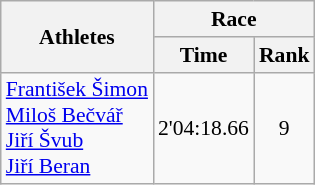<table class="wikitable" border="1" style="font-size:90%">
<tr>
<th rowspan=2>Athletes</th>
<th colspan=2>Race</th>
</tr>
<tr>
<th>Time</th>
<th>Rank</th>
</tr>
<tr>
<td><a href='#'>František Šimon</a><br><a href='#'>Miloš Bečvář</a><br><a href='#'>Jiří Švub</a><br><a href='#'>Jiří Beran</a></td>
<td align=center>2'04:18.66</td>
<td align=center>9</td>
</tr>
</table>
